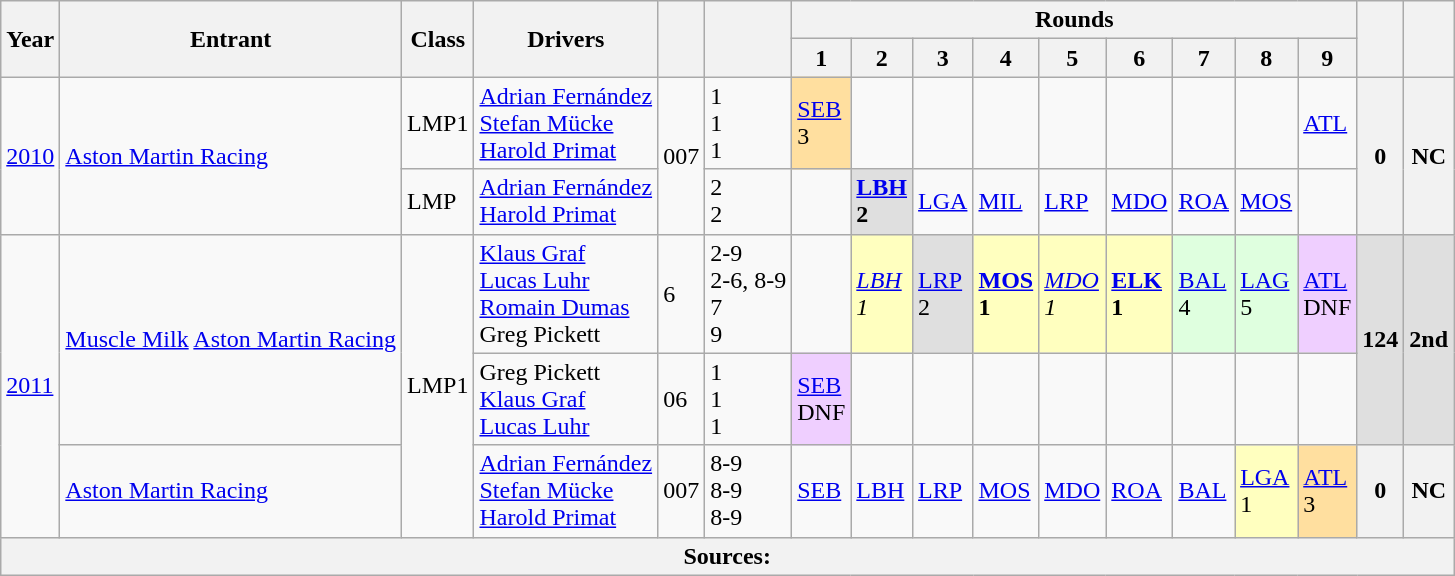<table class="wikitable">
<tr>
<th rowspan="2">Year</th>
<th rowspan="2">Entrant</th>
<th rowspan="2">Class</th>
<th rowspan="2">Drivers</th>
<th rowspan="2"></th>
<th rowspan="2"></th>
<th colspan="9">Rounds</th>
<th rowspan="2"></th>
<th rowspan="2"></th>
</tr>
<tr>
<th>1</th>
<th>2</th>
<th>3</th>
<th>4</th>
<th>5</th>
<th>6</th>
<th>7</th>
<th>8</th>
<th>9</th>
</tr>
<tr>
<td rowspan="2"><a href='#'>2010</a></td>
<td rowspan="2"> <a href='#'>Aston Martin Racing</a></td>
<td>LMP1</td>
<td> <a href='#'>Adrian Fernández</a><br> <a href='#'>Stefan Mücke</a><br> <a href='#'>Harold Primat</a></td>
<td rowspan="2">007</td>
<td>1<br>1<br>1</td>
<td style="background:#FFDF9F;”"><a href='#'>SEB</a><br>3</td>
<td></td>
<td></td>
<td></td>
<td></td>
<td></td>
<td></td>
<td></td>
<td><a href='#'>ATL</a></td>
<th rowspan="2">0</th>
<th rowspan="2">NC</th>
</tr>
<tr>
<td>LMP</td>
<td> <a href='#'>Adrian Fernández</a><br> <a href='#'>Harold Primat</a></td>
<td>2<br>2</td>
<td></td>
<td style="background:#DFDFDF;”"><strong><a href='#'>LBH</a><br>2</strong></td>
<td><a href='#'>LGA</a></td>
<td><a href='#'>MIL</a></td>
<td><a href='#'>LRP</a></td>
<td><a href='#'>MDO</a></td>
<td><a href='#'>ROA</a></td>
<td><a href='#'>MOS</a></td>
<td></td>
</tr>
<tr>
<td rowspan="3"><a href='#'>2011</a></td>
<td rowspan="2"> <a href='#'>Muscle Milk</a> <a href='#'>Aston Martin Racing</a></td>
<td rowspan="3">LMP1</td>
<td> <a href='#'>Klaus Graf</a><br> <a href='#'>Lucas Luhr</a><br> <a href='#'>Romain Dumas</a><br> Greg Pickett</td>
<td>6</td>
<td>2-9<br>2-6, 8-9<br>7<br>9</td>
<td></td>
<td style="background:#FFFFBF;"><em><a href='#'>LBH</a><br>1</em></td>
<td style="background:#DFDFDF;"><a href='#'>LRP</a><br>2</td>
<td style="background:#FFFFBF;"><strong><a href='#'>MOS</a><br>1</strong></td>
<td style="background:#FFFFBF;"><em><a href='#'>MDO</a><br>1</em></td>
<td style="background:#FFFFBF;"><strong><a href='#'>ELK</a><br>1</strong></td>
<td style="background:#DFFFDF;"><a href='#'>BAL</a><br>4</td>
<td style="background:#DFFFDF;"><a href='#'>LAG</a><br>5</td>
<td style="background:#EFCFFF;"><a href='#'>ATL</a><br>DNF</td>
<th rowspan="2" style="background:#DFDFDF;”">124</th>
<th rowspan="2" style="background:#DFDFDF;”">2nd</th>
</tr>
<tr>
<td> Greg Pickett<br> <a href='#'>Klaus Graf</a><br> <a href='#'>Lucas Luhr</a></td>
<td>06</td>
<td>1<br>1<br>1</td>
<td style="background:#EFCFFF;"><a href='#'>SEB</a><br>DNF</td>
<td></td>
<td></td>
<td></td>
<td></td>
<td></td>
<td></td>
<td></td>
<td></td>
</tr>
<tr>
<td> <a href='#'>Aston Martin Racing</a></td>
<td> <a href='#'>Adrian Fernández</a><br> <a href='#'>Stefan Mücke</a><br> <a href='#'>Harold Primat</a></td>
<td>007</td>
<td>8-9<br>8-9<br>8-9</td>
<td><a href='#'>SEB</a></td>
<td><a href='#'>LBH</a></td>
<td><a href='#'>LRP</a></td>
<td><a href='#'>MOS</a></td>
<td><a href='#'>MDO</a></td>
<td><a href='#'>ROA</a></td>
<td><a href='#'>BAL</a></td>
<td style="background:#FFFFBF;”"><a href='#'>LGA</a><br>1</td>
<td style="background:#FFDF9F;”"><a href='#'>ATL</a><br>3</td>
<th>0</th>
<th>NC</th>
</tr>
<tr>
<th colspan="17">Sources:</th>
</tr>
</table>
